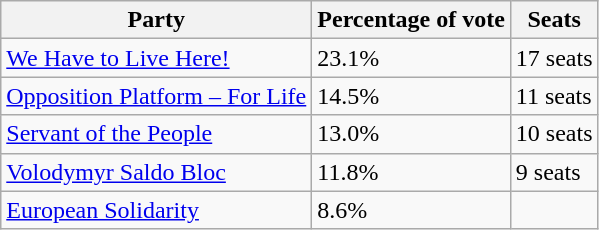<table class="wikitable">
<tr>
<th>Party</th>
<th>Percentage of vote</th>
<th>Seats</th>
</tr>
<tr>
<td><a href='#'>We Have to Live Here!</a></td>
<td>23.1%</td>
<td>17 seats</td>
</tr>
<tr>
<td><a href='#'>Opposition Platform – For Life</a></td>
<td>14.5%</td>
<td>11 seats</td>
</tr>
<tr>
<td><a href='#'>Servant of the People</a></td>
<td>13.0%</td>
<td>10 seats</td>
</tr>
<tr>
<td><a href='#'>Volodymyr Saldo Bloc</a></td>
<td>11.8%</td>
<td>9 seats</td>
</tr>
<tr>
<td><a href='#'>European Solidarity</a></td>
<td>8.6%</td>
<td></td>
</tr>
</table>
